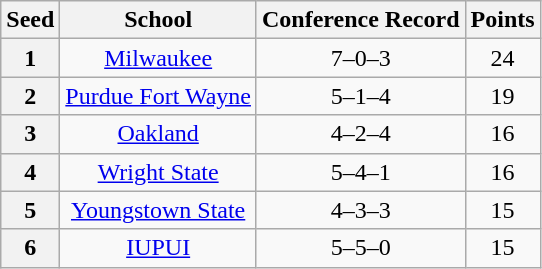<table class="wikitable" style="text-align:center">
<tr>
<th>Seed</th>
<th>School</th>
<th>Conference Record</th>
<th>Points</th>
</tr>
<tr>
<th>1</th>
<td><a href='#'>Milwaukee</a></td>
<td>7–0–3</td>
<td>24</td>
</tr>
<tr>
<th>2</th>
<td><a href='#'>Purdue Fort Wayne</a></td>
<td>5–1–4</td>
<td>19</td>
</tr>
<tr>
<th>3</th>
<td><a href='#'>Oakland</a></td>
<td>4–2–4</td>
<td>16</td>
</tr>
<tr>
<th>4</th>
<td><a href='#'>Wright State</a></td>
<td>5–4–1</td>
<td>16</td>
</tr>
<tr>
<th>5</th>
<td><a href='#'>Youngstown State</a></td>
<td>4–3–3</td>
<td>15</td>
</tr>
<tr>
<th>6</th>
<td><a href='#'>IUPUI</a></td>
<td>5–5–0</td>
<td>15</td>
</tr>
</table>
